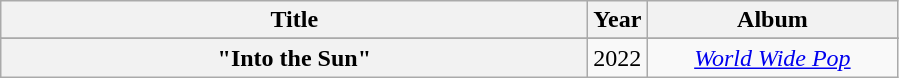<table class="wikitable plainrowheaders" style="text-align:center;">
<tr>
<th scope="col" style="width:24em;">Title</th>
<th scope="col" style="width:1em;">Year</th>
<th scope="col" style="width:10em;">Album</th>
</tr>
<tr>
</tr>
<tr>
<th scope="row">"Into the Sun"<br></th>
<td>2022</td>
<td><em><a href='#'>World Wide Pop</a></em></td>
</tr>
</table>
